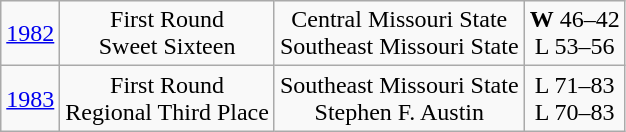<table class="wikitable">
<tr align="center">
<td><a href='#'>1982</a></td>
<td>First Round<br>Sweet Sixteen</td>
<td>Central Missouri State<br>Southeast Missouri State</td>
<td><strong>W</strong> 46–42<br>L 53–56</td>
</tr>
<tr align="center">
<td><a href='#'>1983</a></td>
<td>First Round<br>Regional Third Place</td>
<td>Southeast Missouri State<br>Stephen F. Austin</td>
<td>L 71–83<br>L 70–83</td>
</tr>
</table>
